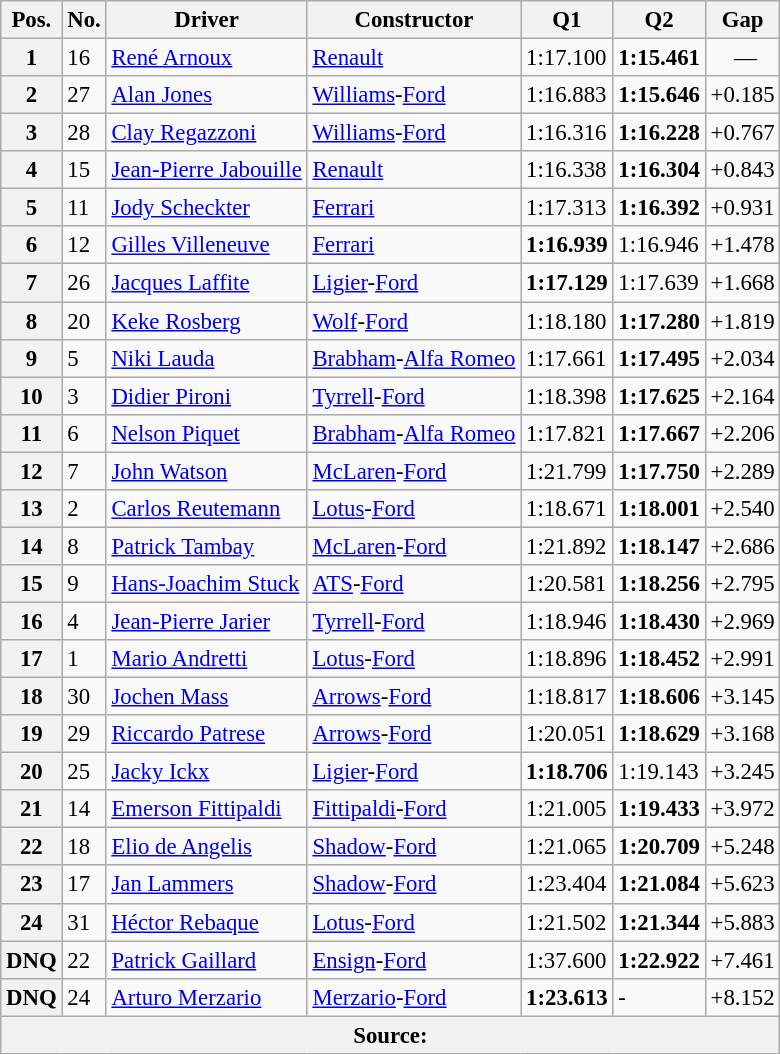<table class="wikitable sortable" style="font-size: 95%;">
<tr>
<th>Pos.</th>
<th>No.</th>
<th>Driver</th>
<th>Constructor</th>
<th>Q1</th>
<th>Q2</th>
<th>Gap</th>
</tr>
<tr>
<th>1</th>
<td>16</td>
<td> <a href='#'>René Arnoux</a></td>
<td><a href='#'>Renault</a></td>
<td>1:17.100</td>
<td><strong>1:15.461</strong></td>
<td style="text-align: center"> —</td>
</tr>
<tr>
<th>2</th>
<td>27</td>
<td> <a href='#'>Alan Jones</a></td>
<td><a href='#'>Williams</a>-<a href='#'>Ford</a></td>
<td>1:16.883</td>
<td><strong>1:15.646</strong></td>
<td>+0.185</td>
</tr>
<tr>
<th>3</th>
<td>28</td>
<td> <a href='#'>Clay Regazzoni</a></td>
<td><a href='#'>Williams</a>-<a href='#'>Ford</a></td>
<td>1:16.316</td>
<td><strong>1:16.228</strong></td>
<td>+0.767</td>
</tr>
<tr>
<th>4</th>
<td>15</td>
<td> <a href='#'>Jean-Pierre Jabouille</a></td>
<td><a href='#'>Renault</a></td>
<td>1:16.338</td>
<td><strong>1:16.304</strong></td>
<td>+0.843</td>
</tr>
<tr>
<th>5</th>
<td>11</td>
<td> <a href='#'>Jody Scheckter</a></td>
<td><a href='#'>Ferrari</a></td>
<td>1:17.313</td>
<td><strong>1:16.392</strong></td>
<td>+0.931</td>
</tr>
<tr>
<th>6</th>
<td>12</td>
<td> <a href='#'>Gilles Villeneuve</a></td>
<td><a href='#'>Ferrari</a></td>
<td><strong>1:16.939</strong></td>
<td>1:16.946</td>
<td>+1.478</td>
</tr>
<tr>
<th>7</th>
<td>26</td>
<td> <a href='#'>Jacques Laffite</a></td>
<td><a href='#'>Ligier</a>-<a href='#'>Ford</a></td>
<td><strong>1:17.129</strong></td>
<td>1:17.639</td>
<td>+1.668</td>
</tr>
<tr>
<th>8</th>
<td>20</td>
<td> <a href='#'>Keke Rosberg</a></td>
<td><a href='#'>Wolf</a>-<a href='#'>Ford</a></td>
<td>1:18.180</td>
<td><strong>1:17.280</strong></td>
<td>+1.819</td>
</tr>
<tr>
<th>9</th>
<td>5</td>
<td> <a href='#'>Niki Lauda</a></td>
<td><a href='#'>Brabham</a>-<a href='#'>Alfa Romeo</a></td>
<td>1:17.661</td>
<td><strong>1:17.495</strong></td>
<td>+2.034</td>
</tr>
<tr>
<th>10</th>
<td>3</td>
<td> <a href='#'>Didier Pironi</a></td>
<td><a href='#'>Tyrrell</a>-<a href='#'>Ford</a></td>
<td>1:18.398</td>
<td><strong>1:17.625</strong></td>
<td>+2.164</td>
</tr>
<tr>
<th>11</th>
<td>6</td>
<td> <a href='#'>Nelson Piquet</a></td>
<td><a href='#'>Brabham</a>-<a href='#'>Alfa Romeo</a></td>
<td>1:17.821</td>
<td><strong>1:17.667</strong></td>
<td>+2.206</td>
</tr>
<tr>
<th>12</th>
<td>7</td>
<td> <a href='#'>John Watson</a></td>
<td><a href='#'>McLaren</a>-<a href='#'>Ford</a></td>
<td>1:21.799</td>
<td><strong>1:17.750</strong></td>
<td>+2.289</td>
</tr>
<tr>
<th>13</th>
<td>2</td>
<td> <a href='#'>Carlos Reutemann</a></td>
<td><a href='#'>Lotus</a>-<a href='#'>Ford</a></td>
<td>1:18.671</td>
<td><strong>1:18.001</strong></td>
<td>+2.540</td>
</tr>
<tr>
<th>14</th>
<td>8</td>
<td> <a href='#'>Patrick Tambay</a></td>
<td><a href='#'>McLaren</a>-<a href='#'>Ford</a></td>
<td>1:21.892</td>
<td><strong>1:18.147</strong></td>
<td>+2.686</td>
</tr>
<tr>
<th>15</th>
<td>9</td>
<td> <a href='#'>Hans-Joachim Stuck</a></td>
<td><a href='#'>ATS</a>-<a href='#'>Ford</a></td>
<td>1:20.581</td>
<td><strong>1:18.256</strong></td>
<td>+2.795</td>
</tr>
<tr>
<th>16</th>
<td>4</td>
<td> <a href='#'>Jean-Pierre Jarier</a></td>
<td><a href='#'>Tyrrell</a>-<a href='#'>Ford</a></td>
<td>1:18.946</td>
<td><strong>1:18.430</strong></td>
<td>+2.969</td>
</tr>
<tr>
<th>17</th>
<td>1</td>
<td> <a href='#'>Mario Andretti</a></td>
<td><a href='#'>Lotus</a>-<a href='#'>Ford</a></td>
<td>1:18.896</td>
<td><strong>1:18.452</strong></td>
<td>+2.991</td>
</tr>
<tr>
<th>18</th>
<td>30</td>
<td> <a href='#'>Jochen Mass</a></td>
<td><a href='#'>Arrows</a>-<a href='#'>Ford</a></td>
<td>1:18.817</td>
<td><strong>1:18.606</strong></td>
<td>+3.145</td>
</tr>
<tr>
<th>19</th>
<td>29</td>
<td> <a href='#'>Riccardo Patrese</a></td>
<td><a href='#'>Arrows</a>-<a href='#'>Ford</a></td>
<td>1:20.051</td>
<td><strong>1:18.629</strong></td>
<td>+3.168</td>
</tr>
<tr>
<th>20</th>
<td>25</td>
<td> <a href='#'>Jacky Ickx</a></td>
<td><a href='#'>Ligier</a>-<a href='#'>Ford</a></td>
<td><strong>1:18.706</strong></td>
<td>1:19.143</td>
<td>+3.245</td>
</tr>
<tr>
<th>21</th>
<td>14</td>
<td> <a href='#'>Emerson Fittipaldi</a></td>
<td><a href='#'>Fittipaldi</a>-<a href='#'>Ford</a></td>
<td>1:21.005</td>
<td><strong>1:19.433</strong></td>
<td>+3.972</td>
</tr>
<tr>
<th>22</th>
<td>18</td>
<td> <a href='#'>Elio de Angelis</a></td>
<td><a href='#'>Shadow</a>-<a href='#'>Ford</a></td>
<td>1:21.065</td>
<td><strong>1:20.709</strong></td>
<td>+5.248</td>
</tr>
<tr>
<th>23</th>
<td>17</td>
<td> <a href='#'>Jan Lammers</a></td>
<td><a href='#'>Shadow</a>-<a href='#'>Ford</a></td>
<td>1:23.404</td>
<td><strong>1:21.084</strong></td>
<td>+5.623</td>
</tr>
<tr>
<th>24</th>
<td>31</td>
<td> <a href='#'>Héctor Rebaque</a></td>
<td><a href='#'>Lotus</a>-<a href='#'>Ford</a></td>
<td>1:21.502</td>
<td><strong>1:21.344</strong></td>
<td>+5.883</td>
</tr>
<tr>
<th>DNQ</th>
<td>22</td>
<td> <a href='#'>Patrick Gaillard</a></td>
<td><a href='#'>Ensign</a>-<a href='#'>Ford</a></td>
<td>1:37.600</td>
<td><strong>1:22.922</strong></td>
<td>+7.461</td>
</tr>
<tr>
<th>DNQ</th>
<td>24</td>
<td> <a href='#'>Arturo Merzario</a></td>
<td><a href='#'>Merzario</a>-<a href='#'>Ford</a></td>
<td><strong>1:23.613</strong></td>
<td>-</td>
<td>+8.152</td>
</tr>
<tr>
<th colspan="7">Source:</th>
</tr>
</table>
